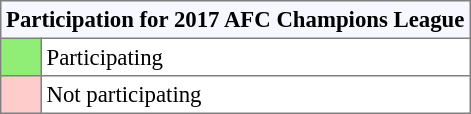<table cellpadding=3 cellspacing=0 border=1 style="font-size:95%; border:gray solid 1px; border-collapse:collapse">
<tr>
<th bgcolor=#f7f8ff colspan=2>Participation for 2017 AFC Champions League</th>
</tr>
<tr>
<td bgcolor=#90ee77 width=20></td>
<td>Participating</td>
</tr>
<tr>
<td bgcolor=#ffcccc width=20></td>
<td>Not participating</td>
</tr>
</table>
